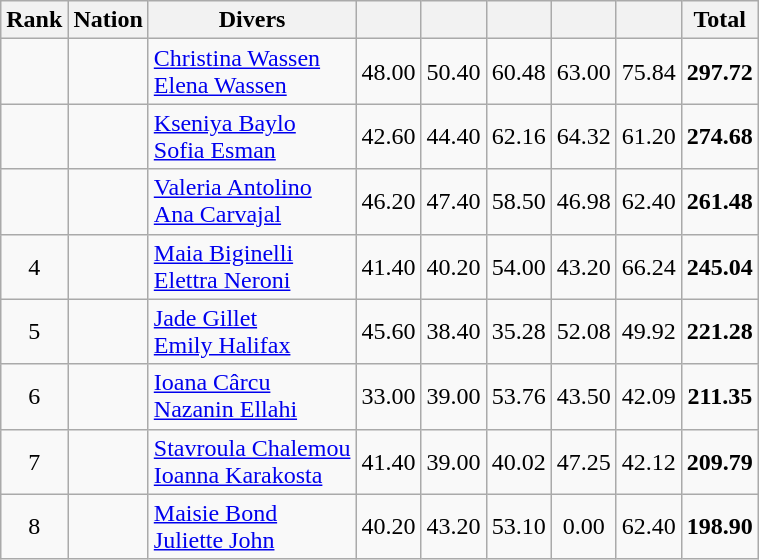<table class="wikitable sortable" style="text-align:center">
<tr>
<th>Rank</th>
<th>Nation</th>
<th>Divers</th>
<th></th>
<th></th>
<th></th>
<th></th>
<th></th>
<th>Total</th>
</tr>
<tr>
<td></td>
<td align=left></td>
<td align=left><a href='#'>Christina Wassen</a><br><a href='#'>Elena Wassen</a></td>
<td>48.00</td>
<td>50.40</td>
<td>60.48</td>
<td>63.00</td>
<td>75.84</td>
<td><strong>297.72</strong></td>
</tr>
<tr>
<td></td>
<td align=left></td>
<td align=left><a href='#'>Kseniya Baylo</a><br><a href='#'>Sofia Esman</a></td>
<td>42.60</td>
<td>44.40</td>
<td>62.16</td>
<td>64.32</td>
<td>61.20</td>
<td><strong>274.68</strong></td>
</tr>
<tr>
<td></td>
<td align=left></td>
<td align=left><a href='#'>Valeria Antolino</a><br><a href='#'>Ana Carvajal</a></td>
<td>46.20</td>
<td>47.40</td>
<td>58.50</td>
<td>46.98</td>
<td>62.40</td>
<td><strong>261.48</strong></td>
</tr>
<tr>
<td>4</td>
<td align=left></td>
<td align=left><a href='#'>Maia Biginelli</a><br><a href='#'>Elettra Neroni</a></td>
<td>41.40</td>
<td>40.20</td>
<td>54.00</td>
<td>43.20</td>
<td>66.24</td>
<td><strong>245.04</strong></td>
</tr>
<tr>
<td>5</td>
<td align=left></td>
<td align=left><a href='#'>Jade Gillet</a><br><a href='#'>Emily Halifax</a></td>
<td>45.60</td>
<td>38.40</td>
<td>35.28</td>
<td>52.08</td>
<td>49.92</td>
<td><strong>221.28</strong></td>
</tr>
<tr>
<td>6</td>
<td align=left></td>
<td align=left><a href='#'>Ioana Cârcu</a><br><a href='#'>Nazanin Ellahi</a></td>
<td>33.00</td>
<td>39.00</td>
<td>53.76</td>
<td>43.50</td>
<td>42.09</td>
<td><strong>211.35</strong></td>
</tr>
<tr>
<td>7</td>
<td align=left></td>
<td align=left><a href='#'>Stavroula Chalemou</a><br><a href='#'>Ioanna Karakosta</a></td>
<td>41.40</td>
<td>39.00</td>
<td>40.02</td>
<td>47.25</td>
<td>42.12</td>
<td><strong>209.79</strong></td>
</tr>
<tr>
<td>8</td>
<td align=left></td>
<td align=left><a href='#'>Maisie Bond</a><br><a href='#'>Juliette John</a></td>
<td>40.20</td>
<td>43.20</td>
<td>53.10</td>
<td>0.00</td>
<td>62.40</td>
<td><strong>198.90</strong></td>
</tr>
</table>
